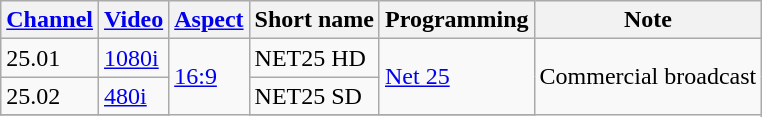<table class="wikitable">
<tr Eagle Broadcasting Corporation>
<th><a href='#'>Channel</a></th>
<th><a href='#'>Video</a></th>
<th><a href='#'>Aspect</a></th>
<th>Short name</th>
<th>Programming</th>
<th>Note</th>
</tr>
<tr>
<td>25.01</td>
<td><a href='#'>1080i</a></td>
<td rowspan=4><a href='#'>16:9</a></td>
<td>NET25 HD</td>
<td rowspan=2><a href='#'>Net 25</a> <br></td>
<td rowspan=4>Commercial broadcast</td>
</tr>
<tr>
<td>25.02</td>
<td><a href='#'>480i</a></td>
<td>NET25 SD</td>
</tr>
<tr>
</tr>
</table>
